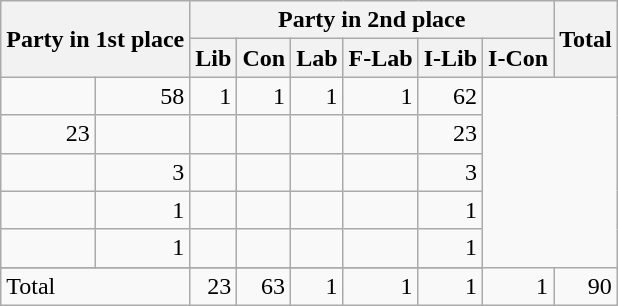<table class="wikitable" style="text-align:right;">
<tr>
<th rowspan="2" colspan="2" style="text-align:left;">Party in 1st place</th>
<th colspan="6">Party in 2nd place</th>
<th rowspan="2">Total</th>
</tr>
<tr>
<th>Lib</th>
<th>Con</th>
<th>Lab</th>
<th>F-Lab</th>
<th>I-Lib</th>
<th>I-Con</th>
</tr>
<tr>
<td></td>
<td>58</td>
<td>1</td>
<td>1</td>
<td>1</td>
<td>1</td>
<td>62</td>
</tr>
<tr>
<td>23</td>
<td></td>
<td></td>
<td></td>
<td></td>
<td></td>
<td>23</td>
</tr>
<tr>
<td></td>
<td>3</td>
<td></td>
<td></td>
<td></td>
<td></td>
<td>3</td>
</tr>
<tr>
<td></td>
<td>1</td>
<td></td>
<td></td>
<td></td>
<td></td>
<td>1</td>
</tr>
<tr>
<td></td>
<td>1</td>
<td></td>
<td></td>
<td></td>
<td></td>
<td>1</td>
</tr>
<tr>
</tr>
<tr>
<td colspan="2" style="text-align:left;">Total</td>
<td>23</td>
<td>63</td>
<td>1</td>
<td>1</td>
<td>1</td>
<td>1</td>
<td>90</td>
</tr>
</table>
